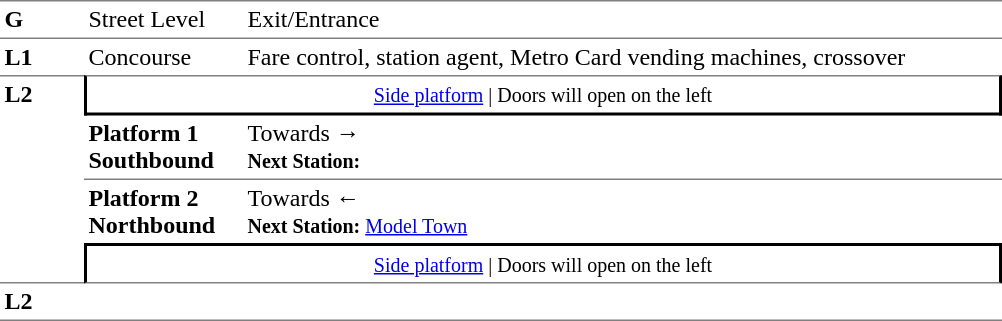<table table border=0 cellspacing=0 cellpadding=3>
<tr>
<td style="border-bottom:solid 1px grey;border-top:solid 1px grey;" width=50 valign=top><strong>G</strong></td>
<td style="border-top:solid 1px grey;border-bottom:solid 1px grey;" width=100 valign=top>Street Level</td>
<td style="border-top:solid 1px grey;border-bottom:solid 1px grey;" width=500 valign=top>Exit/Entrance</td>
</tr>
<tr>
<td valign=top><strong>L1</strong></td>
<td valign=top>Concourse</td>
<td valign=top>Fare control, station agent, Metro Card vending machines, crossover</td>
</tr>
<tr>
<td style="border-top:solid 1px grey;border-bottom:solid 1px grey;" width=50 rowspan=4 valign=top><strong>L2</strong></td>
<td style="border-top:solid 1px grey;border-right:solid 2px black;border-left:solid 2px black;border-bottom:solid 2px black;text-align:center;" colspan=2><small><a href='#'>Side platform</a> | Doors will open on the left </small></td>
</tr>
<tr>
<td style="border-bottom:solid 1px grey;" width=100><span><strong>Platform 1</strong><br><strong>Southbound</strong></span></td>
<td style="border-bottom:solid 1px grey;" width=500>Towards → <br><small><strong>Next Station:</strong> </small></td>
</tr>
<tr>
<td><span><strong>Platform 2</strong><br><strong>Northbound</strong></span></td>
<td><span></span>Towards ← <br><small><strong>Next Station:</strong> <a href='#'>Model Town</a></small></td>
</tr>
<tr>
<td style="border-top:solid 2px black;border-right:solid 2px black;border-left:solid 2px black;border-bottom:solid 1px grey;text-align:center;" colspan=2><small><a href='#'>Side platform</a> | Doors will open on the left </small></td>
</tr>
<tr>
<td style="border-bottom:solid 1px grey;" width=50 rowspan=2 valign=top><strong>L2</strong></td>
<td style="border-bottom:solid 1px grey;" width=100></td>
<td style="border-bottom:solid 1px grey;" width=500></td>
</tr>
</table>
